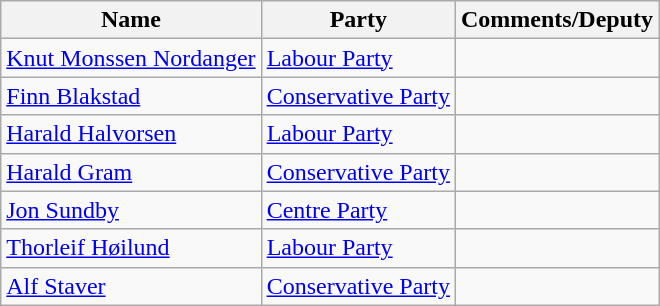<table class="wikitable">
<tr>
<th>Name</th>
<th>Party</th>
<th>Comments/Deputy</th>
</tr>
<tr>
<td><a href='#'>Knut Monssen Nordanger</a></td>
<td><a href='#'>Labour Party</a></td>
<td></td>
</tr>
<tr>
<td><a href='#'>Finn Blakstad</a></td>
<td><a href='#'>Conservative Party</a></td>
<td></td>
</tr>
<tr>
<td><a href='#'>Harald Halvorsen</a></td>
<td><a href='#'>Labour Party</a></td>
<td></td>
</tr>
<tr>
<td><a href='#'>Harald Gram</a></td>
<td><a href='#'>Conservative Party</a></td>
<td></td>
</tr>
<tr>
<td><a href='#'>Jon Sundby</a></td>
<td><a href='#'>Centre Party</a></td>
<td></td>
</tr>
<tr>
<td><a href='#'>Thorleif Høilund</a></td>
<td><a href='#'>Labour Party</a></td>
<td></td>
</tr>
<tr>
<td><a href='#'>Alf Staver</a></td>
<td><a href='#'>Conservative Party</a></td>
<td></td>
</tr>
</table>
